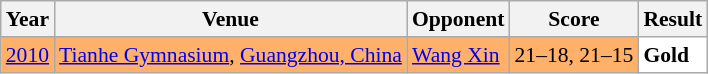<table class="sortable wikitable" style="font-size: 90%;">
<tr>
<th>Year</th>
<th>Venue</th>
<th>Opponent</th>
<th>Score</th>
<th>Result</th>
</tr>
<tr style="background:#FFB069">
<td align="center"><a href='#'>2010</a></td>
<td align="left"><a href='#'>Tianhe Gymnasium</a>, <a href='#'>Guangzhou, China</a></td>
<td align="left"> <a href='#'>Wang Xin</a></td>
<td align="left">21–18, 21–15</td>
<td style="text-align:left; background:white"> <strong>Gold</strong></td>
</tr>
</table>
